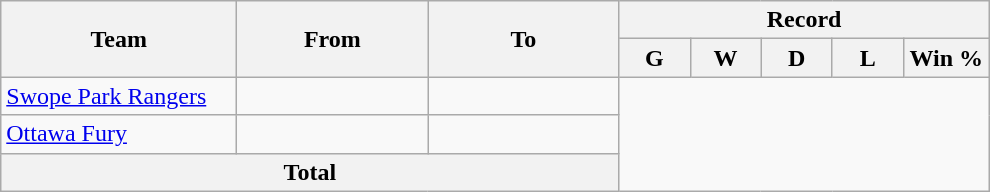<table class="wikitable" style="text-align: center">
<tr>
<th rowspan=2! width=150>Team</th>
<th rowspan=2! width=120>From</th>
<th rowspan=2! width=120>To</th>
<th colspan=7>Record</th>
</tr>
<tr>
<th width=40>G</th>
<th width=40>W</th>
<th width=40>D</th>
<th width=40>L</th>
<th width=50>Win %</th>
</tr>
<tr>
<td align=left> <a href='#'>Swope Park Rangers</a></td>
<td align=left></td>
<td align=left><br></td>
</tr>
<tr>
<td align=left> <a href='#'>Ottawa Fury</a></td>
<td align=left></td>
<td align=left><br></td>
</tr>
<tr>
<th colspan="3">Total<br></th>
</tr>
</table>
